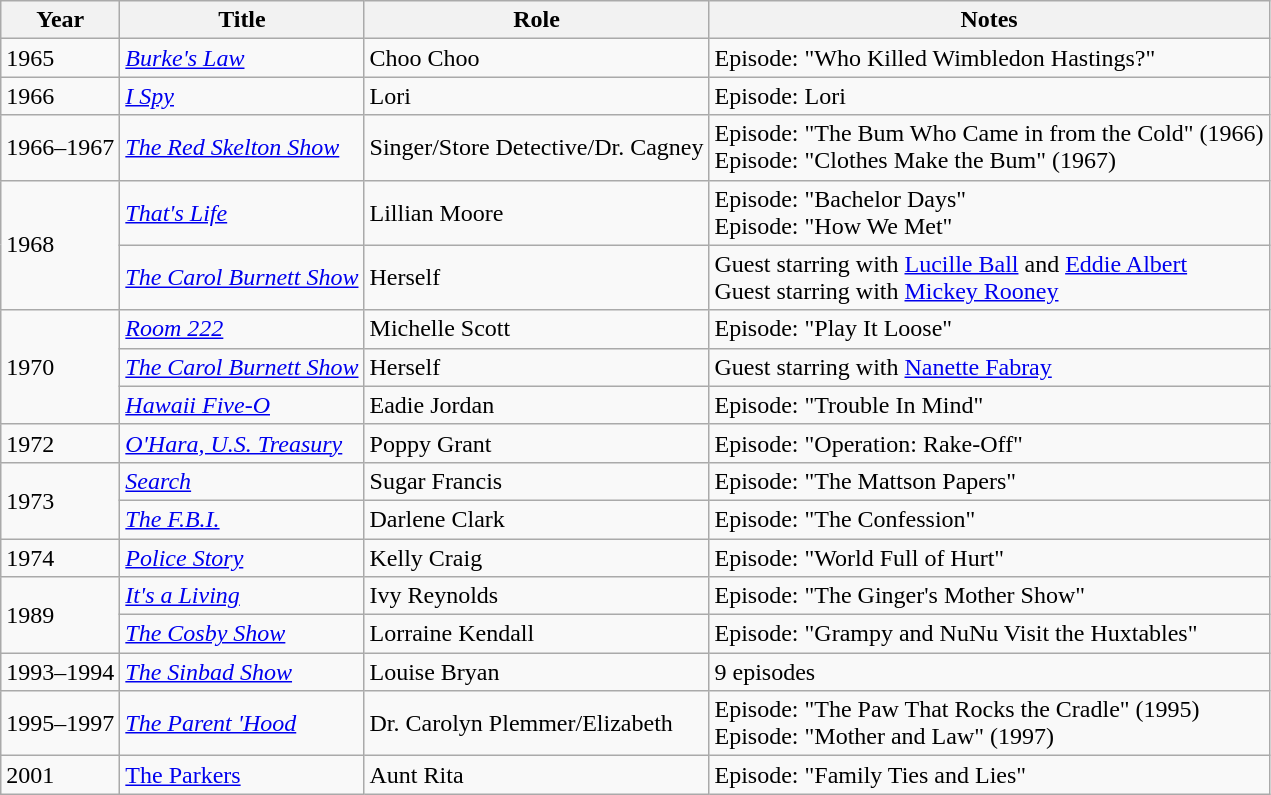<table class="wikitable sortable">
<tr>
<th>Year</th>
<th>Title</th>
<th>Role</th>
<th class="unsortable">Notes</th>
</tr>
<tr>
<td>1965</td>
<td><em><a href='#'>Burke's Law</a></em></td>
<td>Choo Choo</td>
<td>Episode: "Who Killed Wimbledon Hastings?"</td>
</tr>
<tr>
<td>1966</td>
<td><em><a href='#'>I Spy</a></em></td>
<td>Lori</td>
<td>Episode: Lori</td>
</tr>
<tr>
<td>1966–1967</td>
<td><em><a href='#'>The Red Skelton Show</a></em></td>
<td>Singer/Store Detective/Dr. Cagney</td>
<td>Episode: "The Bum Who Came in from the Cold" (1966)<br> Episode: "Clothes Make the Bum" (1967)</td>
</tr>
<tr>
<td rowspan=2>1968</td>
<td><em><a href='#'>That's Life</a></em></td>
<td>Lillian Moore</td>
<td>Episode: "Bachelor Days"<br>Episode: "How We Met"</td>
</tr>
<tr>
<td><em><a href='#'>The Carol Burnett Show</a></em></td>
<td>Herself</td>
<td>Guest starring with <a href='#'>Lucille Ball</a> and <a href='#'>Eddie Albert</a><br>Guest starring with <a href='#'>Mickey Rooney</a></td>
</tr>
<tr>
<td rowspan=3>1970</td>
<td><em><a href='#'>Room 222</a></em></td>
<td>Michelle Scott</td>
<td>Episode: "Play It Loose"</td>
</tr>
<tr>
<td><em><a href='#'>The Carol Burnett Show</a></em></td>
<td>Herself</td>
<td>Guest starring with <a href='#'>Nanette Fabray</a></td>
</tr>
<tr>
<td><em><a href='#'>Hawaii Five-O</a></em></td>
<td>Eadie Jordan</td>
<td>Episode: "Trouble In Mind"</td>
</tr>
<tr>
<td>1972</td>
<td><em><a href='#'>O'Hara, U.S. Treasury</a></em></td>
<td>Poppy Grant</td>
<td>Episode: "Operation: Rake-Off"</td>
</tr>
<tr>
<td rowspan=2>1973</td>
<td><em><a href='#'>Search</a></em></td>
<td>Sugar Francis</td>
<td>Episode: "The Mattson Papers"</td>
</tr>
<tr>
<td><em><a href='#'>The F.B.I.</a></em></td>
<td>Darlene Clark</td>
<td>Episode: "The Confession"</td>
</tr>
<tr>
<td>1974</td>
<td><em><a href='#'>Police Story</a></em></td>
<td>Kelly Craig</td>
<td>Episode: "World Full of Hurt"</td>
</tr>
<tr>
<td rowspan=2>1989</td>
<td><em><a href='#'>It's a Living</a></em></td>
<td>Ivy Reynolds</td>
<td>Episode: "The Ginger's Mother Show"</td>
</tr>
<tr>
<td><em><a href='#'>The Cosby Show</a></em></td>
<td>Lorraine Kendall</td>
<td>Episode:  "Grampy and NuNu Visit the Huxtables"</td>
</tr>
<tr>
<td>1993–1994</td>
<td><em><a href='#'>The Sinbad Show</a></em></td>
<td>Louise Bryan</td>
<td>9 episodes</td>
</tr>
<tr>
<td>1995–1997</td>
<td><em><a href='#'>The Parent 'Hood</a><strong></td>
<td>Dr. Carolyn Plemmer/Elizabeth</td>
<td>Episode: "The Paw That Rocks the Cradle" (1995)<br>Episode: "Mother and Law" (1997)</td>
</tr>
<tr>
<td>2001</td>
<td></em><a href='#'>The Parkers</a><em></td>
<td>Aunt Rita</td>
<td>Episode: "Family Ties and Lies"</td>
</tr>
</table>
